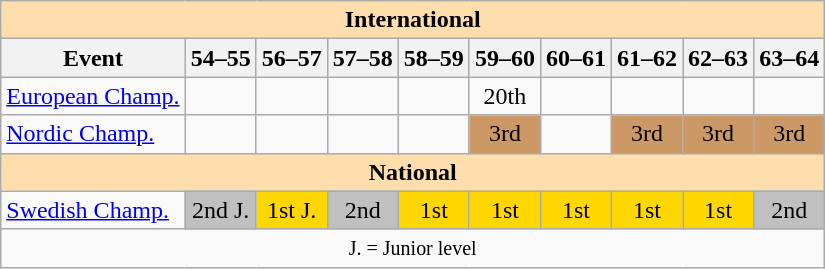<table class="wikitable" style="text-align:center">
<tr>
<th style="background-color: #ffdead; " colspan=10 align=center><strong>International</strong></th>
</tr>
<tr>
<th>Event</th>
<th>54–55</th>
<th>56–57</th>
<th>57–58</th>
<th>58–59</th>
<th>59–60</th>
<th>60–61</th>
<th>61–62</th>
<th>62–63</th>
<th>63–64</th>
</tr>
<tr>
<td align=left><a href='#'>European Champ.</a></td>
<td></td>
<td></td>
<td></td>
<td></td>
<td>20th</td>
<td></td>
<td></td>
<td></td>
<td></td>
</tr>
<tr>
<td align=left><a href='#'>Nordic Champ.</a></td>
<td></td>
<td></td>
<td></td>
<td></td>
<td bgcolor=cc9966>3rd</td>
<td></td>
<td bgcolor=cc9966>3rd</td>
<td bgcolor=cc9966>3rd</td>
<td bgcolor=cc9966>3rd</td>
</tr>
<tr>
<th style="background-color: #ffdead; " colspan=10 align=center><strong>National</strong></th>
</tr>
<tr>
<td align=left><a href='#'>Swedish Champ.</a></td>
<td bgcolor=silver>2nd J.</td>
<td bgcolor=gold>1st J.</td>
<td bgcolor=silver>2nd</td>
<td bgcolor=gold>1st</td>
<td bgcolor=gold>1st</td>
<td bgcolor=gold>1st</td>
<td bgcolor=gold>1st</td>
<td bgcolor=gold>1st</td>
<td bgcolor=silver>2nd</td>
</tr>
<tr>
<td colspan=10 align=center><small> J. = Junior level </small></td>
</tr>
</table>
